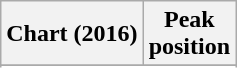<table class="wikitable sortable plainrowheaders" style="text-align:center">
<tr>
<th scope="col">Chart (2016)</th>
<th scope="col">Peak<br> position</th>
</tr>
<tr>
</tr>
<tr>
</tr>
<tr>
</tr>
<tr>
</tr>
<tr>
</tr>
<tr>
</tr>
<tr>
</tr>
<tr>
</tr>
<tr>
</tr>
<tr>
</tr>
<tr>
</tr>
<tr>
</tr>
</table>
